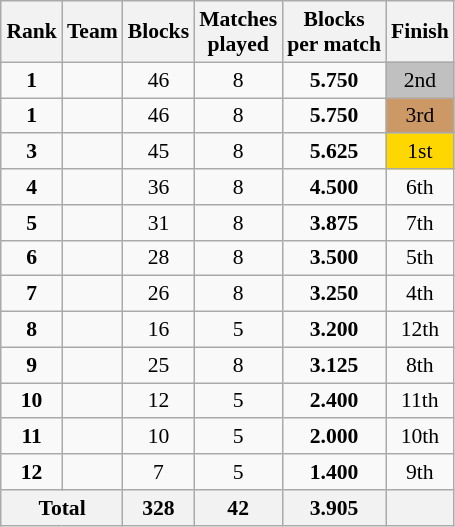<table class="wikitable sortable" style="text-align: center; font-size: 90%; margin-left: 1em;">
<tr>
<th>Rank</th>
<th>Team</th>
<th>Blocks</th>
<th>Matches<br>played</th>
<th>Blocks<br>per match</th>
<th>Finish</th>
</tr>
<tr>
<td><strong>1</strong></td>
<td style="text-align: left;"></td>
<td>46</td>
<td>8</td>
<td><strong>5.750</strong></td>
<td style="background-color: silver;">2nd</td>
</tr>
<tr>
<td><strong>1</strong></td>
<td style="text-align: left;"></td>
<td>46</td>
<td>8</td>
<td><strong>5.750</strong></td>
<td style="background-color: #cc9966;">3rd</td>
</tr>
<tr>
<td><strong>3</strong></td>
<td style="text-align: left;"></td>
<td>45</td>
<td>8</td>
<td><strong>5.625</strong></td>
<td style="background-color: gold;">1st</td>
</tr>
<tr>
<td><strong>4</strong></td>
<td style="text-align: left;"></td>
<td>36</td>
<td>8</td>
<td><strong>4.500</strong></td>
<td>6th</td>
</tr>
<tr>
<td><strong>5</strong></td>
<td style="text-align: left;"></td>
<td>31</td>
<td>8</td>
<td><strong>3.875</strong></td>
<td>7th</td>
</tr>
<tr>
<td><strong>6</strong></td>
<td style="text-align: left;"></td>
<td>28</td>
<td>8</td>
<td><strong>3.500</strong></td>
<td>5th</td>
</tr>
<tr>
<td><strong>7</strong></td>
<td style="text-align: left;"></td>
<td>26</td>
<td>8</td>
<td><strong>3.250</strong></td>
<td>4th</td>
</tr>
<tr>
<td><strong>8</strong></td>
<td style="text-align: left;"></td>
<td>16</td>
<td>5</td>
<td><strong>3.200</strong></td>
<td>12th</td>
</tr>
<tr>
<td><strong>9</strong></td>
<td style="text-align: left;"></td>
<td>25</td>
<td>8</td>
<td><strong>3.125</strong></td>
<td>8th</td>
</tr>
<tr>
<td><strong>10</strong></td>
<td style="text-align: left;"></td>
<td>12</td>
<td>5</td>
<td><strong>2.400</strong></td>
<td>11th</td>
</tr>
<tr>
<td><strong>11</strong></td>
<td style="text-align: left;"></td>
<td>10</td>
<td>5</td>
<td><strong>2.000</strong></td>
<td>10th</td>
</tr>
<tr>
<td><strong>12</strong></td>
<td style="text-align: left;"></td>
<td>7</td>
<td>5</td>
<td><strong>1.400</strong></td>
<td>9th</td>
</tr>
<tr>
<th colspan="2">Total</th>
<th>328</th>
<th>42</th>
<th>3.905</th>
<th></th>
</tr>
</table>
